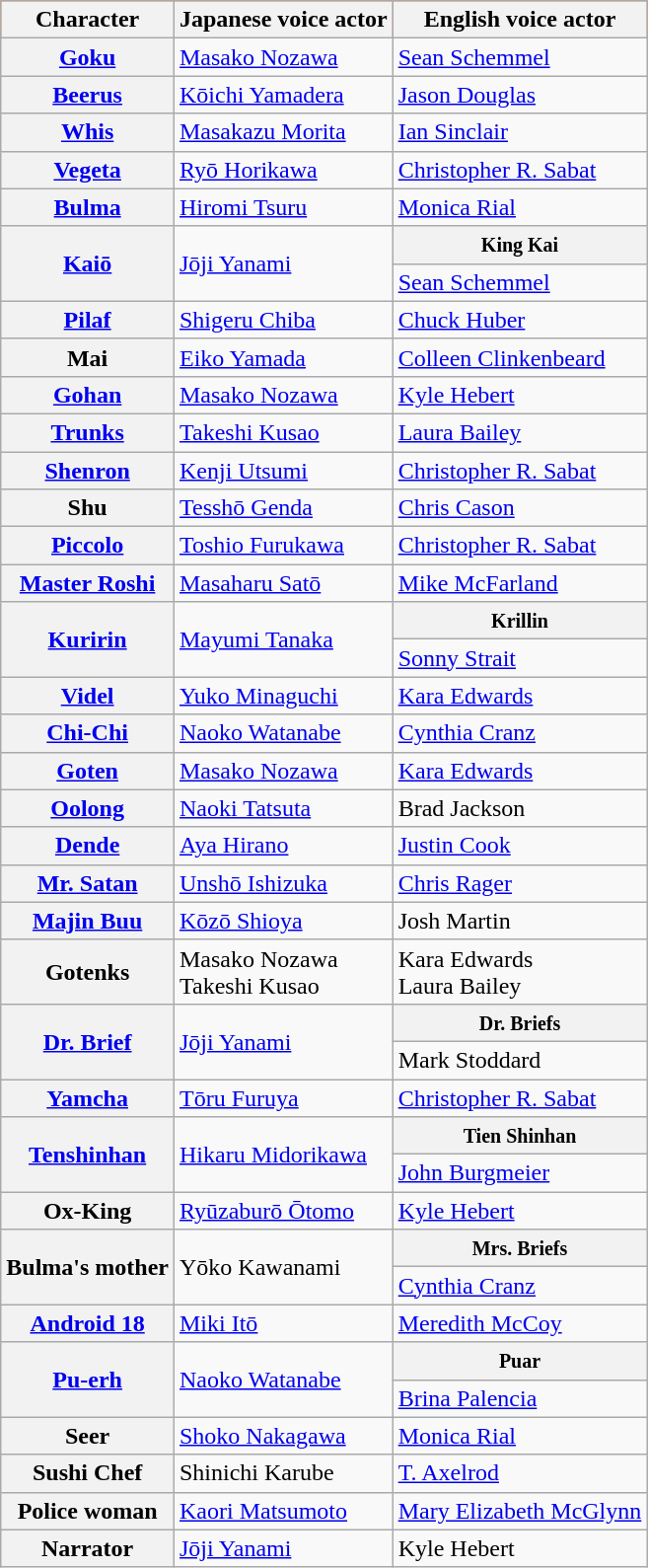<table border="1" style="border-collapse: collapse;" class="wikitable plainrowheaders">
<tr style="background-color: rgb(255,85,0);">
<th>Character</th>
<th>Japanese voice actor</th>
<th>English voice actor</th>
</tr>
<tr>
<th scope="row"><a href='#'>Goku</a></th>
<td><a href='#'>Masako Nozawa</a></td>
<td><a href='#'>Sean Schemmel</a></td>
</tr>
<tr>
<th scope="row"><a href='#'>Beerus</a></th>
<td><a href='#'>Kōichi Yamadera</a></td>
<td><a href='#'>Jason Douglas</a></td>
</tr>
<tr>
<th scope="row"><a href='#'>Whis</a></th>
<td><a href='#'>Masakazu Morita</a></td>
<td><a href='#'>Ian Sinclair</a></td>
</tr>
<tr>
<th scope="row"><a href='#'>Vegeta</a></th>
<td><a href='#'>Ryō Horikawa</a></td>
<td><a href='#'>Christopher R. Sabat</a></td>
</tr>
<tr>
<th scope="row"><a href='#'>Bulma</a></th>
<td><a href='#'>Hiromi Tsuru</a></td>
<td><a href='#'>Monica Rial</a></td>
</tr>
<tr>
<th scope="row" rowspan="2"><a href='#'>Kaiō</a></th>
<td rowspan="2"><a href='#'>Jōji Yanami</a></td>
<th><small>King Kai</small></th>
</tr>
<tr>
<td><a href='#'>Sean Schemmel</a></td>
</tr>
<tr>
<th scope="row"><a href='#'>Pilaf</a></th>
<td><a href='#'>Shigeru Chiba</a></td>
<td><a href='#'>Chuck Huber</a></td>
</tr>
<tr>
<th scope="row">Mai</th>
<td><a href='#'>Eiko Yamada</a></td>
<td><a href='#'>Colleen Clinkenbeard</a></td>
</tr>
<tr>
<th scope="row"><a href='#'>Gohan</a></th>
<td><a href='#'>Masako Nozawa</a></td>
<td><a href='#'>Kyle Hebert</a></td>
</tr>
<tr>
<th scope="row"><a href='#'>Trunks</a></th>
<td><a href='#'>Takeshi Kusao</a></td>
<td><a href='#'>Laura Bailey</a></td>
</tr>
<tr>
<th scope="row"><a href='#'>Shenron</a></th>
<td><a href='#'>Kenji Utsumi</a></td>
<td><a href='#'>Christopher R. Sabat</a></td>
</tr>
<tr>
<th scope="row">Shu</th>
<td><a href='#'>Tesshō Genda</a></td>
<td><a href='#'>Chris Cason</a></td>
</tr>
<tr>
<th scope="row"><a href='#'>Piccolo</a></th>
<td><a href='#'>Toshio Furukawa</a></td>
<td><a href='#'>Christopher R. Sabat</a></td>
</tr>
<tr>
<th scope="row"><a href='#'>Master Roshi</a></th>
<td><a href='#'>Masaharu Satō</a></td>
<td><a href='#'>Mike McFarland</a></td>
</tr>
<tr>
<th scope="row" rowspan="2"><a href='#'>Kuririn</a></th>
<td rowspan="2"><a href='#'>Mayumi Tanaka</a></td>
<th><small>Krillin</small></th>
</tr>
<tr>
<td><a href='#'>Sonny Strait</a></td>
</tr>
<tr>
<th scope="row"><a href='#'>Videl</a></th>
<td><a href='#'>Yuko Minaguchi</a></td>
<td><a href='#'>Kara Edwards</a></td>
</tr>
<tr>
<th scope="row"><a href='#'>Chi-Chi</a></th>
<td><a href='#'>Naoko Watanabe</a></td>
<td><a href='#'>Cynthia Cranz</a></td>
</tr>
<tr>
<th scope="row"><a href='#'>Goten</a></th>
<td><a href='#'>Masako Nozawa</a></td>
<td><a href='#'>Kara Edwards</a></td>
</tr>
<tr>
<th scope="row"><a href='#'>Oolong</a></th>
<td><a href='#'>Naoki Tatsuta</a></td>
<td>Brad Jackson</td>
</tr>
<tr>
<th scope="row"><a href='#'>Dende</a></th>
<td><a href='#'>Aya Hirano</a></td>
<td><a href='#'>Justin Cook</a></td>
</tr>
<tr>
<th scope="row"><a href='#'>Mr. Satan</a></th>
<td><a href='#'>Unshō Ishizuka</a></td>
<td><a href='#'>Chris Rager</a></td>
</tr>
<tr>
<th scope="row"><a href='#'>Majin Buu</a></th>
<td><a href='#'>Kōzō Shioya</a></td>
<td>Josh Martin</td>
</tr>
<tr>
<th scope="row">Gotenks</th>
<td>Masako Nozawa<br>Takeshi Kusao</td>
<td>Kara Edwards<br>Laura Bailey</td>
</tr>
<tr>
<th scope="row" rowspan="2"><a href='#'>Dr. Brief</a></th>
<td rowspan="2"><a href='#'>Jōji Yanami</a></td>
<th><small>Dr. Briefs</small></th>
</tr>
<tr>
<td>Mark Stoddard</td>
</tr>
<tr>
<th scope="row"><a href='#'>Yamcha</a></th>
<td><a href='#'>Tōru Furuya</a></td>
<td><a href='#'>Christopher R. Sabat</a></td>
</tr>
<tr>
<th scope="row" rowspan="2"><a href='#'>Tenshinhan</a></th>
<td rowspan="2"><a href='#'>Hikaru Midorikawa</a></td>
<th><small>Tien Shinhan</small></th>
</tr>
<tr>
<td><a href='#'>John Burgmeier</a></td>
</tr>
<tr>
<th scope="row">Ox-King</th>
<td><a href='#'>Ryūzaburō Ōtomo</a></td>
<td><a href='#'>Kyle Hebert</a></td>
</tr>
<tr>
<th scope="row" rowspan="2">Bulma's mother</th>
<td rowspan="2">Yōko Kawanami</td>
<th><small>Mrs. Briefs</small></th>
</tr>
<tr>
<td><a href='#'>Cynthia Cranz</a></td>
</tr>
<tr>
<th scope="row"><a href='#'>Android 18</a></th>
<td><a href='#'>Miki Itō</a></td>
<td><a href='#'>Meredith McCoy</a></td>
</tr>
<tr>
<th scope="row" rowspan="2"><a href='#'>Pu-erh</a></th>
<td rowspan="2"><a href='#'>Naoko Watanabe</a></td>
<th><small>Puar</small></th>
</tr>
<tr>
<td><a href='#'>Brina Palencia</a></td>
</tr>
<tr>
<th scope="row">Seer</th>
<td><a href='#'>Shoko Nakagawa</a></td>
<td><a href='#'>Monica Rial</a></td>
</tr>
<tr>
<th scope="row">Sushi Chef</th>
<td>Shinichi Karube</td>
<td><a href='#'>T. Axelrod</a></td>
</tr>
<tr>
<th scope="row">Police woman</th>
<td><a href='#'>Kaori Matsumoto</a></td>
<td><a href='#'>Mary Elizabeth McGlynn</a></td>
</tr>
<tr>
<th scope="row">Narrator</th>
<td><a href='#'>Jōji Yanami</a></td>
<td>Kyle Hebert</td>
</tr>
</table>
